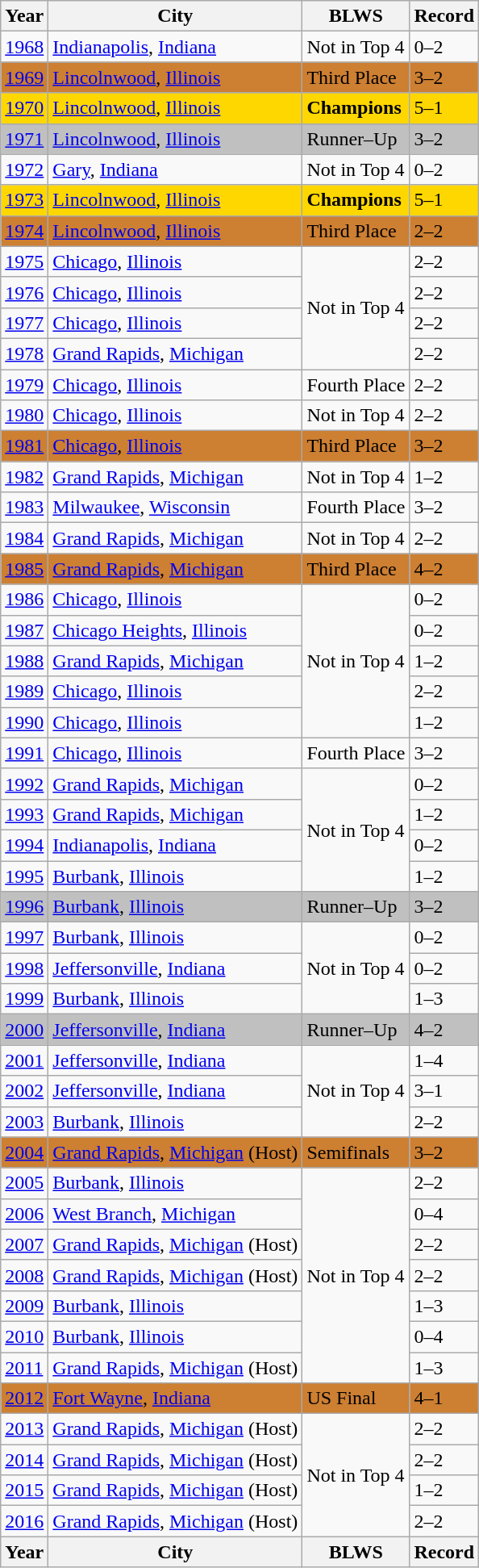<table class="wikitable">
<tr>
<th>Year</th>
<th>City</th>
<th>BLWS</th>
<th>Record</th>
</tr>
<tr>
<td><a href='#'>1968</a></td>
<td> <a href='#'>Indianapolis</a>, <a href='#'>Indiana</a></td>
<td>Not in Top 4</td>
<td>0–2</td>
</tr>
<tr style="background:#cd7f32;">
<td><a href='#'>1969</a></td>
<td> <a href='#'>Lincolnwood</a>, <a href='#'>Illinois</a></td>
<td>Third Place</td>
<td>3–2</td>
</tr>
<tr style="background:gold;">
<td><a href='#'>1970</a></td>
<td> <a href='#'>Lincolnwood</a>, <a href='#'>Illinois</a></td>
<td><strong>Champions</strong></td>
<td>5–1</td>
</tr>
<tr style="background:silver;">
<td><a href='#'>1971</a></td>
<td> <a href='#'>Lincolnwood</a>, <a href='#'>Illinois</a></td>
<td>Runner–Up</td>
<td>3–2</td>
</tr>
<tr>
<td><a href='#'>1972</a></td>
<td> <a href='#'>Gary</a>, <a href='#'>Indiana</a></td>
<td>Not in Top 4</td>
<td>0–2</td>
</tr>
<tr style="background:gold;">
<td><a href='#'>1973</a></td>
<td> <a href='#'>Lincolnwood</a>, <a href='#'>Illinois</a></td>
<td><strong>Champions</strong></td>
<td>5–1</td>
</tr>
<tr style="background:#cd7f32;">
<td><a href='#'>1974</a></td>
<td> <a href='#'>Lincolnwood</a>, <a href='#'>Illinois</a></td>
<td>Third Place</td>
<td>2–2</td>
</tr>
<tr>
<td><a href='#'>1975</a></td>
<td> <a href='#'>Chicago</a>, <a href='#'>Illinois</a></td>
<td rowspan=4>Not in Top 4</td>
<td>2–2</td>
</tr>
<tr>
<td><a href='#'>1976</a></td>
<td> <a href='#'>Chicago</a>, <a href='#'>Illinois</a></td>
<td>2–2</td>
</tr>
<tr>
<td><a href='#'>1977</a></td>
<td> <a href='#'>Chicago</a>, <a href='#'>Illinois</a></td>
<td>2–2</td>
</tr>
<tr>
<td><a href='#'>1978</a></td>
<td> <a href='#'>Grand Rapids</a>, <a href='#'>Michigan</a></td>
<td>2–2</td>
</tr>
<tr>
<td><a href='#'>1979</a></td>
<td> <a href='#'>Chicago</a>, <a href='#'>Illinois</a></td>
<td>Fourth Place</td>
<td>2–2</td>
</tr>
<tr>
<td><a href='#'>1980</a></td>
<td> <a href='#'>Chicago</a>, <a href='#'>Illinois</a></td>
<td>Not in Top 4</td>
<td>2–2</td>
</tr>
<tr style="background:#cd7f32;">
<td><a href='#'>1981</a></td>
<td> <a href='#'>Chicago</a>, <a href='#'>Illinois</a></td>
<td>Third Place</td>
<td>3–2</td>
</tr>
<tr>
<td><a href='#'>1982</a></td>
<td> <a href='#'>Grand Rapids</a>, <a href='#'>Michigan</a></td>
<td>Not in Top 4</td>
<td>1–2</td>
</tr>
<tr>
<td><a href='#'>1983</a></td>
<td> <a href='#'>Milwaukee</a>, <a href='#'>Wisconsin</a></td>
<td>Fourth Place</td>
<td>3–2</td>
</tr>
<tr>
<td><a href='#'>1984</a></td>
<td> <a href='#'>Grand Rapids</a>, <a href='#'>Michigan</a></td>
<td>Not in Top 4</td>
<td>2–2</td>
</tr>
<tr style="background:#cd7f32;">
<td><a href='#'>1985</a></td>
<td> <a href='#'>Grand Rapids</a>, <a href='#'>Michigan</a></td>
<td>Third Place</td>
<td>4–2</td>
</tr>
<tr>
<td><a href='#'>1986</a></td>
<td> <a href='#'>Chicago</a>, <a href='#'>Illinois</a></td>
<td rowspan=5>Not in Top 4</td>
<td>0–2</td>
</tr>
<tr>
<td><a href='#'>1987</a></td>
<td> <a href='#'>Chicago Heights</a>, <a href='#'>Illinois</a></td>
<td>0–2</td>
</tr>
<tr>
<td><a href='#'>1988</a></td>
<td> <a href='#'>Grand Rapids</a>, <a href='#'>Michigan</a></td>
<td>1–2</td>
</tr>
<tr>
<td><a href='#'>1989</a></td>
<td> <a href='#'>Chicago</a>, <a href='#'>Illinois</a></td>
<td>2–2</td>
</tr>
<tr>
<td><a href='#'>1990</a></td>
<td> <a href='#'>Chicago</a>, <a href='#'>Illinois</a></td>
<td>1–2</td>
</tr>
<tr>
<td><a href='#'>1991</a></td>
<td> <a href='#'>Chicago</a>, <a href='#'>Illinois</a></td>
<td>Fourth Place</td>
<td>3–2</td>
</tr>
<tr>
<td><a href='#'>1992</a></td>
<td> <a href='#'>Grand Rapids</a>, <a href='#'>Michigan</a></td>
<td rowspan=4>Not in Top 4</td>
<td>0–2</td>
</tr>
<tr>
<td><a href='#'>1993</a></td>
<td> <a href='#'>Grand Rapids</a>, <a href='#'>Michigan</a></td>
<td>1–2</td>
</tr>
<tr>
<td><a href='#'>1994</a></td>
<td> <a href='#'>Indianapolis</a>, <a href='#'>Indiana</a></td>
<td>0–2</td>
</tr>
<tr>
<td><a href='#'>1995</a></td>
<td> <a href='#'>Burbank</a>, <a href='#'>Illinois</a></td>
<td>1–2</td>
</tr>
<tr style="background:silver;">
<td><a href='#'>1996</a></td>
<td> <a href='#'>Burbank</a>, <a href='#'>Illinois</a></td>
<td>Runner–Up</td>
<td>3–2</td>
</tr>
<tr>
<td><a href='#'>1997</a></td>
<td> <a href='#'>Burbank</a>, <a href='#'>Illinois</a></td>
<td rowspan=3>Not in Top 4</td>
<td>0–2</td>
</tr>
<tr>
<td><a href='#'>1998</a></td>
<td> <a href='#'>Jeffersonville</a>, <a href='#'>Indiana</a></td>
<td>0–2</td>
</tr>
<tr>
<td><a href='#'>1999</a></td>
<td> <a href='#'>Burbank</a>, <a href='#'>Illinois</a></td>
<td>1–3</td>
</tr>
<tr style="background:silver;">
<td><a href='#'>2000</a></td>
<td> <a href='#'>Jeffersonville</a>, <a href='#'>Indiana</a></td>
<td>Runner–Up</td>
<td>4–2</td>
</tr>
<tr>
<td><a href='#'>2001</a></td>
<td> <a href='#'>Jeffersonville</a>, <a href='#'>Indiana</a></td>
<td rowspan=3>Not in Top 4</td>
<td>1–4</td>
</tr>
<tr>
<td><a href='#'>2002</a></td>
<td> <a href='#'>Jeffersonville</a>, <a href='#'>Indiana</a></td>
<td>3–1</td>
</tr>
<tr>
<td><a href='#'>2003</a></td>
<td> <a href='#'>Burbank</a>, <a href='#'>Illinois</a></td>
<td>2–2</td>
</tr>
<tr style="background:#cd7f32;">
<td><a href='#'>2004</a></td>
<td> <a href='#'>Grand Rapids</a>, <a href='#'>Michigan</a> (Host)</td>
<td>Semifinals</td>
<td>3–2</td>
</tr>
<tr>
<td><a href='#'>2005</a></td>
<td> <a href='#'>Burbank</a>, <a href='#'>Illinois</a></td>
<td rowspan=7>Not in Top 4</td>
<td>2–2</td>
</tr>
<tr>
<td><a href='#'>2006</a></td>
<td> <a href='#'>West Branch</a>, <a href='#'>Michigan</a></td>
<td>0–4</td>
</tr>
<tr>
<td><a href='#'>2007</a></td>
<td> <a href='#'>Grand Rapids</a>, <a href='#'>Michigan</a> (Host)</td>
<td>2–2</td>
</tr>
<tr>
<td><a href='#'>2008</a></td>
<td> <a href='#'>Grand Rapids</a>, <a href='#'>Michigan</a> (Host)</td>
<td>2–2</td>
</tr>
<tr>
<td><a href='#'>2009</a></td>
<td> <a href='#'>Burbank</a>, <a href='#'>Illinois</a></td>
<td>1–3</td>
</tr>
<tr>
<td><a href='#'>2010</a></td>
<td> <a href='#'>Burbank</a>, <a href='#'>Illinois</a></td>
<td>0–4</td>
</tr>
<tr>
<td><a href='#'>2011</a></td>
<td> <a href='#'>Grand Rapids</a>, <a href='#'>Michigan</a> (Host)</td>
<td>1–3</td>
</tr>
<tr style="background:#cd7f32;">
<td><a href='#'>2012</a></td>
<td> <a href='#'>Fort Wayne</a>, <a href='#'>Indiana</a></td>
<td>US Final</td>
<td>4–1</td>
</tr>
<tr>
<td><a href='#'>2013</a></td>
<td> <a href='#'>Grand Rapids</a>, <a href='#'>Michigan</a> (Host)</td>
<td rowspan=4>Not in Top 4</td>
<td>2–2</td>
</tr>
<tr>
<td><a href='#'>2014</a></td>
<td> <a href='#'>Grand Rapids</a>, <a href='#'>Michigan</a> (Host)</td>
<td>2–2</td>
</tr>
<tr>
<td><a href='#'>2015</a></td>
<td> <a href='#'>Grand Rapids</a>, <a href='#'>Michigan</a> (Host)</td>
<td>1–2</td>
</tr>
<tr>
<td><a href='#'>2016</a></td>
<td> <a href='#'>Grand Rapids</a>, <a href='#'>Michigan</a> (Host)</td>
<td>2–2</td>
</tr>
<tr>
<th>Year</th>
<th>City</th>
<th>BLWS</th>
<th>Record</th>
</tr>
</table>
